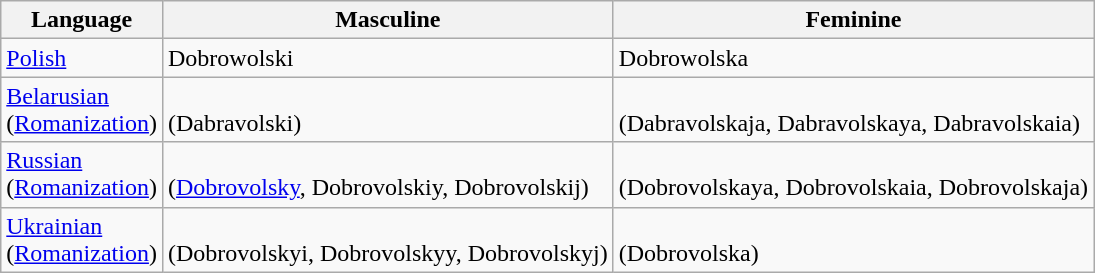<table class="wikitable">
<tr>
<th>Language</th>
<th>Masculine</th>
<th>Feminine</th>
</tr>
<tr>
<td><a href='#'>Polish</a></td>
<td>Dobrowolski</td>
<td>Dobrowolska</td>
</tr>
<tr>
<td><a href='#'>Belarusian</a> <br>(<a href='#'>Romanization</a>)</td>
<td><br>(Dabravolski)</td>
<td><br> (Dabravolskaja, Dabravolskaya, Dabravolskaia)</td>
</tr>
<tr>
<td><a href='#'>Russian</a> <br>(<a href='#'>Romanization</a>)</td>
<td><br> (<a href='#'>Dobrovolsky</a>, Dobrovolskiy, Dobrovolskij)</td>
<td><br> (Dobrovolskaya, Dobrovolskaia, Dobrovolskaja)</td>
</tr>
<tr>
<td><a href='#'>Ukrainian</a> <br>(<a href='#'>Romanization</a>)</td>
<td><br> (Dobrovolskyi, Dobrovolskyy, Dobrovolskyj)</td>
<td><br> (Dobrovolska)</td>
</tr>
</table>
